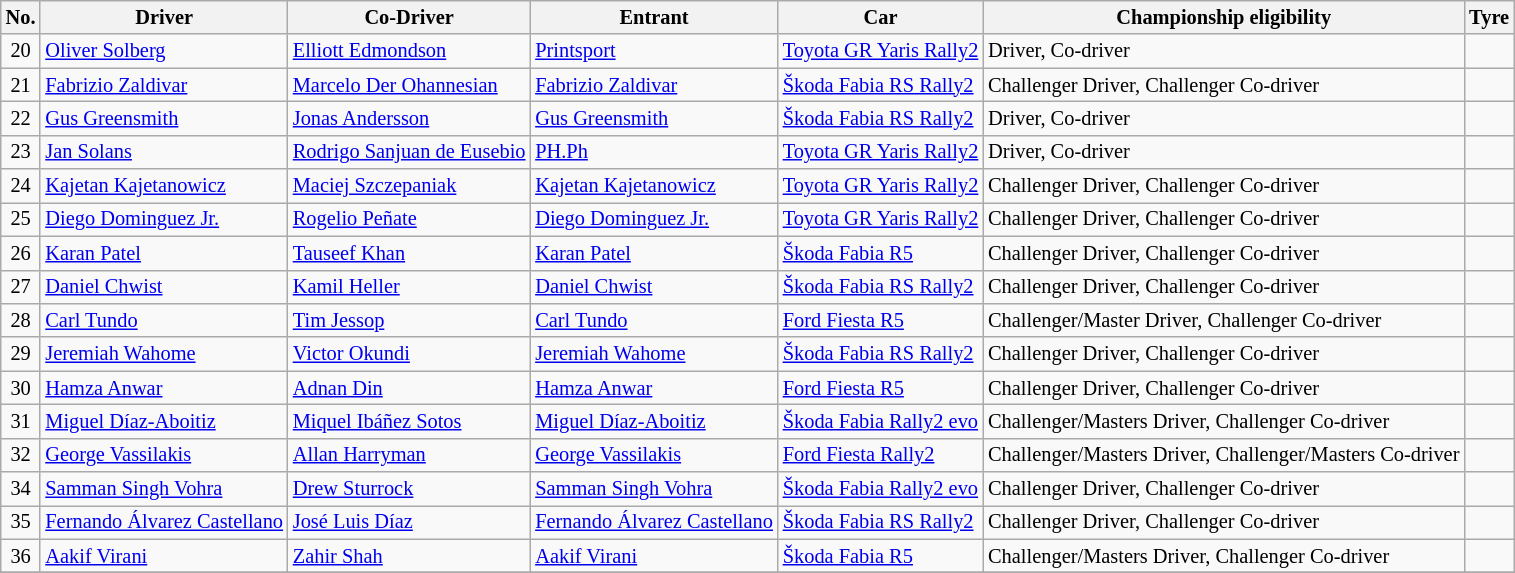<table class="wikitable" style="font-size: 85%;">
<tr>
<th>No.</th>
<th>Driver</th>
<th>Co-Driver</th>
<th>Entrant</th>
<th>Car</th>
<th>Championship eligibility</th>
<th>Tyre</th>
</tr>
<tr>
<td align="center">20</td>
<td> <a href='#'>Oliver Solberg</a></td>
<td> <a href='#'>Elliott Edmondson</a></td>
<td> <a href='#'>Printsport</a></td>
<td><a href='#'>Toyota GR Yaris Rally2</a></td>
<td>Driver, Co-driver</td>
<td align="center"></td>
</tr>
<tr>
<td align="center">21</td>
<td> <a href='#'>Fabrizio Zaldivar</a></td>
<td> <a href='#'>Marcelo Der Ohannesian</a></td>
<td> <a href='#'>Fabrizio Zaldivar</a></td>
<td><a href='#'>Škoda Fabia RS Rally2</a></td>
<td>Challenger Driver, Challenger Co-driver</td>
<td align="center"></td>
</tr>
<tr>
<td align="center">22</td>
<td> <a href='#'>Gus Greensmith</a></td>
<td> <a href='#'>Jonas Andersson</a></td>
<td> <a href='#'>Gus Greensmith</a></td>
<td><a href='#'>Škoda Fabia RS Rally2</a></td>
<td>Driver, Co-driver</td>
<td align="center"></td>
</tr>
<tr>
<td align="center">23</td>
<td> <a href='#'>Jan Solans</a></td>
<td> <a href='#'>Rodrigo Sanjuan de Eusebio</a></td>
<td> <a href='#'>PH.Ph</a></td>
<td><a href='#'>Toyota GR Yaris Rally2</a></td>
<td>Driver, Co-driver</td>
<td align="center"></td>
</tr>
<tr>
<td align="center">24</td>
<td> <a href='#'>Kajetan Kajetanowicz</a></td>
<td> <a href='#'>Maciej Szczepaniak</a></td>
<td> <a href='#'>Kajetan Kajetanowicz</a></td>
<td><a href='#'>Toyota GR Yaris Rally2</a></td>
<td>Challenger Driver, Challenger Co-driver</td>
<td align="center"></td>
</tr>
<tr>
<td align="center">25</td>
<td> <a href='#'>Diego Dominguez Jr.</a></td>
<td> <a href='#'>Rogelio Peñate</a></td>
<td> <a href='#'>Diego Dominguez Jr.</a></td>
<td><a href='#'>Toyota GR Yaris Rally2</a></td>
<td>Challenger Driver, Challenger Co-driver</td>
<td align="center"></td>
</tr>
<tr>
<td align="center">26</td>
<td> <a href='#'>Karan Patel</a></td>
<td> <a href='#'>Tauseef Khan</a></td>
<td> <a href='#'>Karan Patel</a></td>
<td><a href='#'>Škoda Fabia R5</a></td>
<td>Challenger Driver, Challenger Co-driver</td>
<td align="center"></td>
</tr>
<tr>
<td align="center">27</td>
<td> <a href='#'>Daniel Chwist</a></td>
<td> <a href='#'>Kamil Heller</a></td>
<td> <a href='#'>Daniel Chwist</a></td>
<td><a href='#'>Škoda Fabia RS Rally2</a></td>
<td>Challenger Driver, Challenger Co-driver</td>
<td align="center"></td>
</tr>
<tr>
<td align="center">28</td>
<td> <a href='#'>Carl Tundo</a></td>
<td> <a href='#'>Tim Jessop</a></td>
<td> <a href='#'>Carl Tundo</a></td>
<td><a href='#'>Ford Fiesta R5</a></td>
<td>Challenger/Master Driver, Challenger Co-driver</td>
<td align="center"></td>
</tr>
<tr>
<td align="center">29</td>
<td> <a href='#'>Jeremiah Wahome</a></td>
<td> <a href='#'>Victor Okundi</a></td>
<td> <a href='#'>Jeremiah Wahome</a></td>
<td><a href='#'>Škoda Fabia RS Rally2</a></td>
<td>Challenger Driver, Challenger Co-driver</td>
<td align="center"></td>
</tr>
<tr>
<td align="center">30</td>
<td> <a href='#'>Hamza Anwar</a></td>
<td> <a href='#'>Adnan Din</a></td>
<td> <a href='#'>Hamza Anwar</a></td>
<td><a href='#'>Ford Fiesta R5</a></td>
<td>Challenger Driver, Challenger Co-driver</td>
<td align="center"></td>
</tr>
<tr>
<td align="center">31</td>
<td> <a href='#'>Miguel Díaz-Aboitiz</a></td>
<td> <a href='#'>Miquel Ibáñez Sotos</a></td>
<td> <a href='#'>Miguel Díaz-Aboitiz</a></td>
<td><a href='#'>Škoda Fabia Rally2 evo</a></td>
<td>Challenger/Masters Driver, Challenger Co-driver</td>
<td align="center"></td>
</tr>
<tr>
<td align="center">32</td>
<td> <a href='#'>George Vassilakis</a></td>
<td> <a href='#'>Allan Harryman</a></td>
<td> <a href='#'>George Vassilakis</a></td>
<td><a href='#'>Ford Fiesta Rally2</a></td>
<td>Challenger/Masters Driver, Challenger/Masters Co-driver</td>
<td align="center"></td>
</tr>
<tr>
<td align="center">34</td>
<td> <a href='#'>Samman Singh Vohra</a></td>
<td> <a href='#'>Drew Sturrock</a></td>
<td> <a href='#'>Samman Singh Vohra</a></td>
<td><a href='#'>Škoda Fabia Rally2 evo</a></td>
<td>Challenger Driver, Challenger Co-driver</td>
<td align="center"></td>
</tr>
<tr>
<td align="center">35</td>
<td> <a href='#'>Fernando Álvarez Castellano</a></td>
<td> <a href='#'>José Luis Díaz</a></td>
<td> <a href='#'>Fernando Álvarez Castellano</a></td>
<td><a href='#'>Škoda Fabia RS Rally2</a></td>
<td>Challenger Driver, Challenger Co-driver</td>
<td align="center"></td>
</tr>
<tr>
<td align="center">36</td>
<td> <a href='#'>Aakif Virani</a></td>
<td> <a href='#'>Zahir Shah</a></td>
<td> <a href='#'>Aakif Virani</a></td>
<td><a href='#'>Škoda Fabia R5</a></td>
<td>Challenger/Masters Driver, Challenger Co-driver</td>
<td align="center"></td>
</tr>
<tr>
</tr>
</table>
